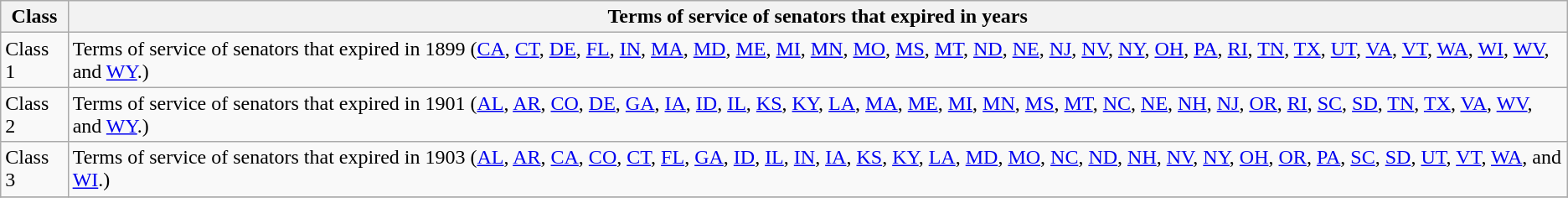<table class="wikitable sortable">
<tr valign=bottom>
<th>Class</th>
<th>Terms of service of senators that expired in years</th>
</tr>
<tr>
<td>Class 1</td>
<td>Terms of service of senators that expired in 1899 (<a href='#'>CA</a>, <a href='#'>CT</a>, <a href='#'>DE</a>, <a href='#'>FL</a>, <a href='#'>IN</a>, <a href='#'>MA</a>, <a href='#'>MD</a>, <a href='#'>ME</a>,  <a href='#'>MI</a>, <a href='#'>MN</a>, <a href='#'>MO</a>, <a href='#'>MS</a>, <a href='#'>MT</a>, <a href='#'>ND</a>, <a href='#'>NE</a>, <a href='#'>NJ</a>,  <a href='#'>NV</a>, <a href='#'>NY</a>, <a href='#'>OH</a>, <a href='#'>PA</a>, <a href='#'>RI</a>, <a href='#'>TN</a>, <a href='#'>TX</a>, <a href='#'>UT</a>, <a href='#'>VA</a>, <a href='#'>VT</a>, <a href='#'>WA</a>, <a href='#'>WI</a>, <a href='#'>WV</a>, and <a href='#'>WY</a>.)</td>
</tr>
<tr>
<td>Class 2</td>
<td>Terms of service of senators that expired in 1901 (<a href='#'>AL</a>, <a href='#'>AR</a>, <a href='#'>CO</a>, <a href='#'>DE</a>, <a href='#'>GA</a>, <a href='#'>IA</a>, <a href='#'>ID</a>, <a href='#'>IL</a>, <a href='#'>KS</a>, <a href='#'>KY</a>, <a href='#'>LA</a>, <a href='#'>MA</a>, <a href='#'>ME</a>, <a href='#'>MI</a>, <a href='#'>MN</a>, <a href='#'>MS</a>, <a href='#'>MT</a>, <a href='#'>NC</a>, <a href='#'>NE</a>, <a href='#'>NH</a>, <a href='#'>NJ</a>, <a href='#'>OR</a>, <a href='#'>RI</a>, <a href='#'>SC</a>, <a href='#'>SD</a>, <a href='#'>TN</a>, <a href='#'>TX</a>, <a href='#'>VA</a>, <a href='#'>WV</a>, and <a href='#'>WY</a>.)</td>
</tr>
<tr>
<td>Class 3</td>
<td>Terms of service of senators that expired in 1903 (<a href='#'>AL</a>, <a href='#'>AR</a>, <a href='#'>CA</a>, <a href='#'>CO</a>, <a href='#'>CT</a>, <a href='#'>FL</a>, <a href='#'>GA</a>, <a href='#'>ID</a>, <a href='#'>IL</a>, <a href='#'>IN</a>, <a href='#'>IA</a>, <a href='#'>KS</a>, <a href='#'>KY</a>, <a href='#'>LA</a>, <a href='#'>MD</a>, <a href='#'>MO</a>, <a href='#'>NC</a>, <a href='#'>ND</a>, <a href='#'>NH</a>, <a href='#'>NV</a>, <a href='#'>NY</a>, <a href='#'>OH</a>, <a href='#'>OR</a>, <a href='#'>PA</a>, <a href='#'>SC</a>, <a href='#'>SD</a>, <a href='#'>UT</a>, <a href='#'>VT</a>, <a href='#'>WA</a>, and <a href='#'>WI</a>.)</td>
</tr>
<tr>
</tr>
</table>
